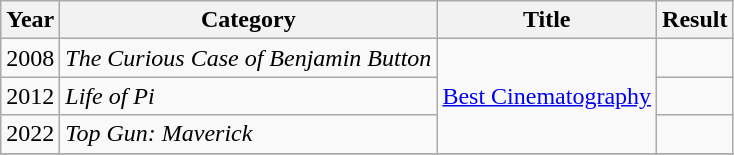<table class="wikitable">
<tr>
<th>Year</th>
<th>Category</th>
<th>Title</th>
<th>Result</th>
</tr>
<tr>
<td>2008</td>
<td><em>The Curious Case of Benjamin Button</em></td>
<td rowspan=3><a href='#'>Best Cinematography</a></td>
<td></td>
</tr>
<tr>
<td>2012</td>
<td><em>Life of Pi</em></td>
<td></td>
</tr>
<tr>
<td>2022</td>
<td><em>Top Gun: Maverick</em></td>
<td></td>
</tr>
<tr>
</tr>
</table>
